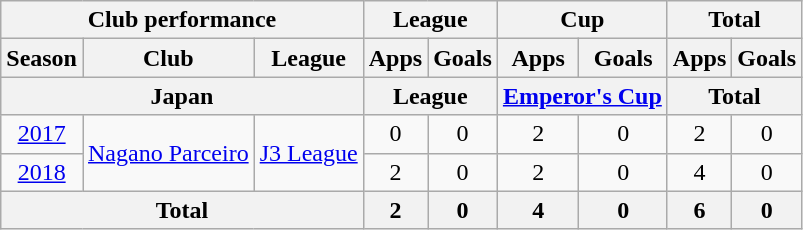<table class="wikitable" style="text-align:center;">
<tr>
<th colspan=3>Club performance</th>
<th colspan=2>League</th>
<th colspan=2>Cup</th>
<th colspan=2>Total</th>
</tr>
<tr>
<th>Season</th>
<th>Club</th>
<th>League</th>
<th>Apps</th>
<th>Goals</th>
<th>Apps</th>
<th>Goals</th>
<th>Apps</th>
<th>Goals</th>
</tr>
<tr>
<th colspan=3>Japan</th>
<th colspan=2>League</th>
<th colspan=2><a href='#'>Emperor's Cup</a></th>
<th colspan=2>Total</th>
</tr>
<tr>
<td><a href='#'>2017</a></td>
<td rowspan="2"><a href='#'>Nagano Parceiro</a></td>
<td rowspan="2"><a href='#'>J3 League</a></td>
<td>0</td>
<td>0</td>
<td>2</td>
<td>0</td>
<td>2</td>
<td>0</td>
</tr>
<tr>
<td><a href='#'>2018</a></td>
<td>2</td>
<td>0</td>
<td>2</td>
<td>0</td>
<td>4</td>
<td>0</td>
</tr>
<tr>
<th colspan=3>Total</th>
<th>2</th>
<th>0</th>
<th>4</th>
<th>0</th>
<th>6</th>
<th>0</th>
</tr>
</table>
